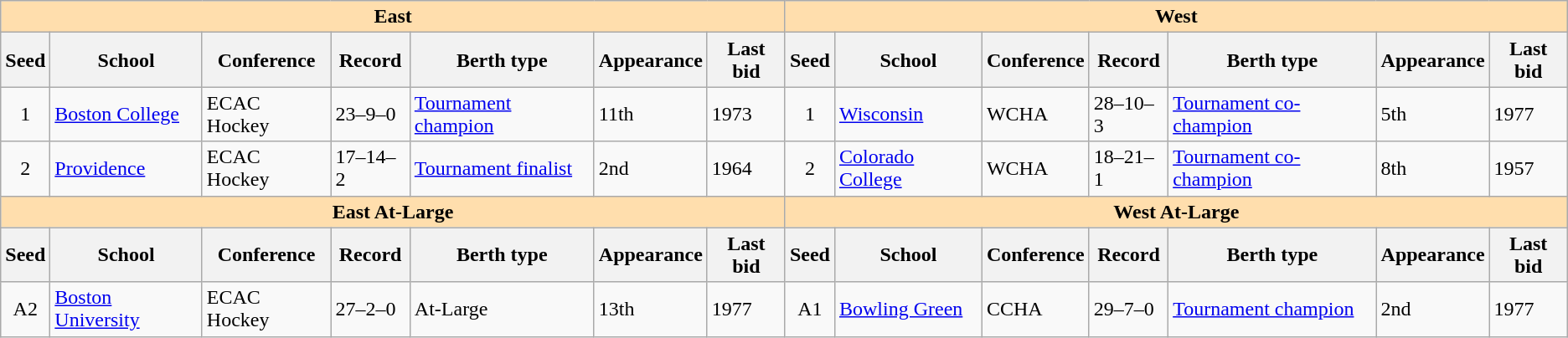<table class="wikitable">
<tr>
<th colspan="7" style="background:#ffdead;">East</th>
<th colspan="7" style="background:#ffdead;">West</th>
</tr>
<tr>
<th>Seed</th>
<th>School</th>
<th>Conference</th>
<th>Record</th>
<th>Berth type</th>
<th>Appearance</th>
<th>Last bid</th>
<th>Seed</th>
<th>School</th>
<th>Conference</th>
<th>Record</th>
<th>Berth type</th>
<th>Appearance</th>
<th>Last bid</th>
</tr>
<tr>
<td align=center>1</td>
<td><a href='#'>Boston College</a></td>
<td>ECAC Hockey</td>
<td>23–9–0</td>
<td><a href='#'>Tournament champion</a></td>
<td>11th</td>
<td>1973</td>
<td align=center>1</td>
<td><a href='#'>Wisconsin</a></td>
<td>WCHA</td>
<td>28–10–3</td>
<td><a href='#'>Tournament co-champion</a></td>
<td>5th</td>
<td>1977</td>
</tr>
<tr>
<td align=center>2</td>
<td><a href='#'>Providence</a></td>
<td>ECAC Hockey</td>
<td>17–14–2</td>
<td><a href='#'>Tournament finalist</a></td>
<td>2nd</td>
<td>1964</td>
<td align=center>2</td>
<td><a href='#'>Colorado College</a></td>
<td>WCHA</td>
<td>18–21–1</td>
<td><a href='#'>Tournament co-champion</a></td>
<td>8th</td>
<td>1957</td>
</tr>
<tr>
<th colspan="7" style="background:#ffdead;">East At-Large</th>
<th colspan="7" style="background:#ffdead;">West At-Large</th>
</tr>
<tr>
<th>Seed</th>
<th>School</th>
<th>Conference</th>
<th>Record</th>
<th>Berth type</th>
<th>Appearance</th>
<th>Last bid</th>
<th>Seed</th>
<th>School</th>
<th>Conference</th>
<th>Record</th>
<th>Berth type</th>
<th>Appearance</th>
<th>Last bid</th>
</tr>
<tr>
<td align=center>A2</td>
<td><a href='#'>Boston University</a></td>
<td>ECAC Hockey</td>
<td>27–2–0</td>
<td>At-Large</td>
<td>13th</td>
<td>1977</td>
<td align=center>A1</td>
<td><a href='#'>Bowling Green</a></td>
<td>CCHA</td>
<td>29–7–0</td>
<td><a href='#'>Tournament champion</a></td>
<td>2nd</td>
<td>1977</td>
</tr>
</table>
